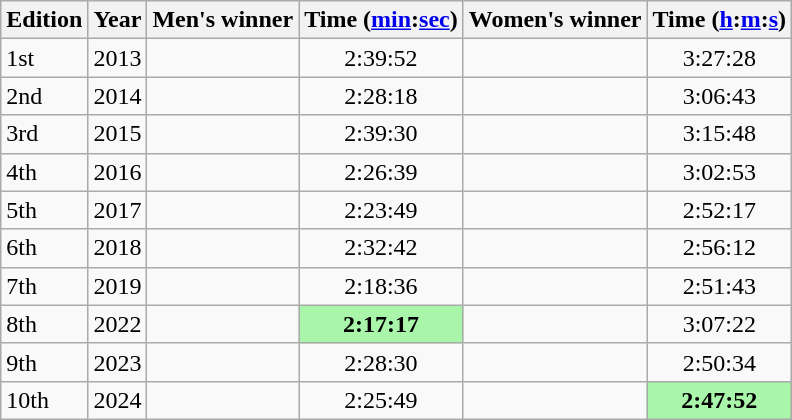<table class="wikitable">
<tr>
<th>Edition</th>
<th>Year</th>
<th>Men's winner</th>
<th>Time (<a href='#'>min</a>:<a href='#'>sec</a>)</th>
<th>Women's winner</th>
<th>Time  (<a href='#'>h</a>:<a href='#'>m</a>:<a href='#'>s</a>)</th>
</tr>
<tr>
<td>1st</td>
<td>2013</td>
<td></td>
<td align=center>2:39:52</td>
<td></td>
<td align=center>3:27:28</td>
</tr>
<tr>
<td>2nd</td>
<td>2014</td>
<td></td>
<td align=center>2:28:18</td>
<td></td>
<td align=center>3:06:43</td>
</tr>
<tr>
<td>3rd</td>
<td>2015</td>
<td></td>
<td align=center>2:39:30</td>
<td></td>
<td align=center>3:15:48</td>
</tr>
<tr>
<td>4th</td>
<td>2016</td>
<td></td>
<td align=center>2:26:39</td>
<td></td>
<td align=center>3:02:53</td>
</tr>
<tr>
<td>5th</td>
<td>2017</td>
<td></td>
<td align=center>2:23:49</td>
<td></td>
<td align=center>2:52:17</td>
</tr>
<tr>
<td>6th</td>
<td>2018</td>
<td></td>
<td align=center>2:32:42</td>
<td></td>
<td align=center>2:56:12</td>
</tr>
<tr>
<td>7th</td>
<td>2019</td>
<td></td>
<td align=center>2:18:36</td>
<td></td>
<td align=center>2:51:43</td>
</tr>
<tr>
<td>8th</td>
<td>2022</td>
<td></td>
<td align=center bgcolor=#A9F5A9><strong>2:17:17</strong></td>
<td></td>
<td align=center>3:07:22</td>
</tr>
<tr>
<td>9th</td>
<td>2023</td>
<td></td>
<td align=center>2:28:30</td>
<td></td>
<td align=center>2:50:34</td>
</tr>
<tr>
<td>10th</td>
<td>2024</td>
<td></td>
<td align=center>2:25:49</td>
<td></td>
<td align=center bgcolor=#A9F5A9><strong>2:47:52</strong></td>
</tr>
</table>
